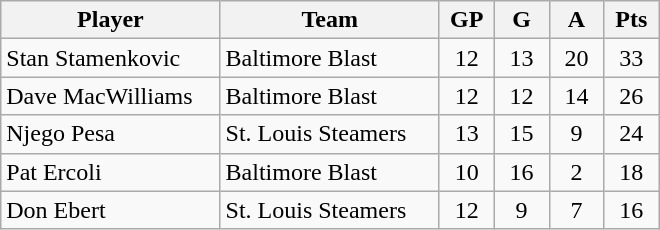<table class="wikitable">
<tr>
<th width="30%">Player</th>
<th width="30%">Team</th>
<th width="7.5%">GP</th>
<th width="7.5%">G</th>
<th width="7.5%">A</th>
<th width="7.5%">Pts</th>
</tr>
<tr align=center>
<td align=left>Stan Stamenkovic</td>
<td align=left>Baltimore Blast</td>
<td>12</td>
<td>13</td>
<td>20</td>
<td>33</td>
</tr>
<tr align=center>
<td align=left>Dave MacWilliams</td>
<td align=left>Baltimore Blast</td>
<td>12</td>
<td>12</td>
<td>14</td>
<td>26</td>
</tr>
<tr align=center>
<td align=left>Njego Pesa</td>
<td align=left>St. Louis Steamers</td>
<td>13</td>
<td>15</td>
<td>9</td>
<td>24</td>
</tr>
<tr align=center>
<td align=left>Pat Ercoli</td>
<td align=left>Baltimore Blast</td>
<td>10</td>
<td>16</td>
<td>2</td>
<td>18</td>
</tr>
<tr align=center>
<td align=left>Don Ebert</td>
<td align=left>St. Louis Steamers</td>
<td>12</td>
<td>9</td>
<td>7</td>
<td>16</td>
</tr>
</table>
